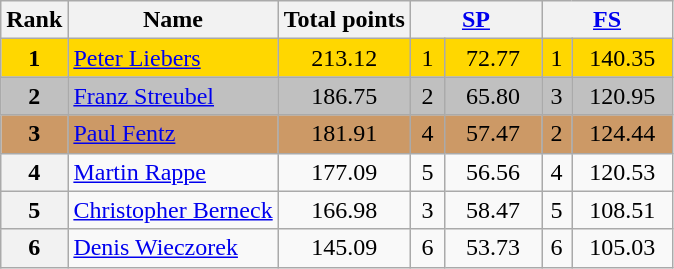<table class="wikitable sortable">
<tr>
<th>Rank</th>
<th>Name</th>
<th>Total points</th>
<th colspan="2" width="80px"><a href='#'>SP</a></th>
<th colspan="2" width="80px"><a href='#'>FS</a></th>
</tr>
<tr bgcolor="gold">
<td align="center"><strong>1</strong></td>
<td><a href='#'>Peter Liebers</a></td>
<td align="center">213.12</td>
<td align="center">1</td>
<td align="center">72.77</td>
<td align="center">1</td>
<td align="center">140.35</td>
</tr>
<tr bgcolor="silver">
<td align="center"><strong>2</strong></td>
<td><a href='#'>Franz Streubel</a></td>
<td align="center">186.75</td>
<td align="center">2</td>
<td align="center">65.80</td>
<td align="center">3</td>
<td align="center">120.95</td>
</tr>
<tr bgcolor="cc9966">
<td align="center"><strong>3</strong></td>
<td><a href='#'>Paul Fentz</a></td>
<td align="center">181.91</td>
<td align="center">4</td>
<td align="center">57.47</td>
<td align="center">2</td>
<td align="center">124.44</td>
</tr>
<tr>
<th>4</th>
<td><a href='#'>Martin Rappe</a></td>
<td align="center">177.09</td>
<td align="center">5</td>
<td align="center">56.56</td>
<td align="center">4</td>
<td align="center">120.53</td>
</tr>
<tr>
<th>5</th>
<td><a href='#'>Christopher Berneck</a></td>
<td align="center">166.98</td>
<td align="center">3</td>
<td align="center">58.47</td>
<td align="center">5</td>
<td align="center">108.51</td>
</tr>
<tr>
<th>6</th>
<td><a href='#'>Denis Wieczorek</a></td>
<td align="center">145.09</td>
<td align="center">6</td>
<td align="center">53.73</td>
<td align="center">6</td>
<td align="center">105.03</td>
</tr>
</table>
